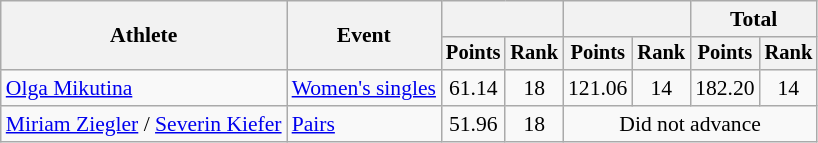<table class="wikitable" style="font-size:90%">
<tr>
<th rowspan="2">Athlete</th>
<th rowspan="2">Event</th>
<th colspan="2"></th>
<th colspan="2"></th>
<th colspan="2">Total</th>
</tr>
<tr style="font-size:95%">
<th>Points</th>
<th>Rank</th>
<th>Points</th>
<th>Rank</th>
<th>Points</th>
<th>Rank</th>
</tr>
<tr align=center>
<td align=left><a href='#'>Olga Mikutina</a></td>
<td align=left><a href='#'>Women's singles</a></td>
<td>61.14</td>
<td>18</td>
<td>121.06</td>
<td>14</td>
<td>182.20</td>
<td>14</td>
</tr>
<tr align=center>
<td align=left><a href='#'>Miriam Ziegler</a> / <a href='#'>Severin Kiefer</a></td>
<td align=left><a href='#'>Pairs</a></td>
<td>51.96</td>
<td>18</td>
<td colspan=4>Did not advance</td>
</tr>
</table>
